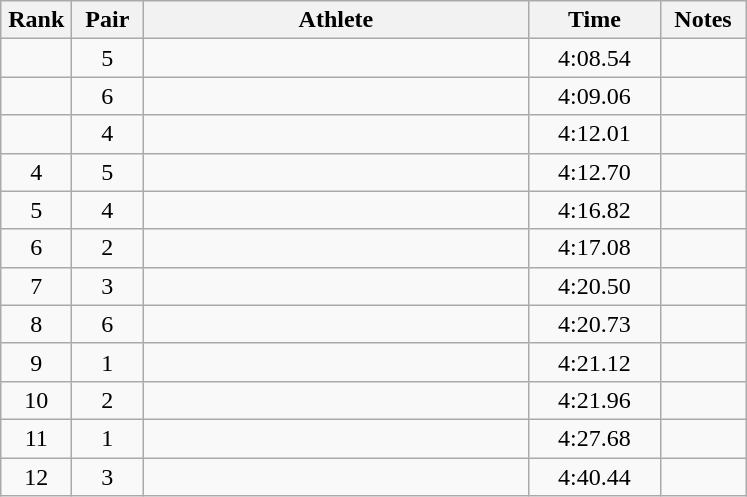<table class=wikitable style="text-align:center">
<tr>
<th width=40>Rank</th>
<th width=40>Pair</th>
<th width=250>Athlete</th>
<th width=80>Time</th>
<th width=50>Notes</th>
</tr>
<tr>
<td></td>
<td>5</td>
<td align=left></td>
<td>4:08.54</td>
<td></td>
</tr>
<tr>
<td></td>
<td>6</td>
<td align=left></td>
<td>4:09.06</td>
<td></td>
</tr>
<tr>
<td></td>
<td>4</td>
<td align=left></td>
<td>4:12.01</td>
<td></td>
</tr>
<tr>
<td>4</td>
<td>5</td>
<td align=left></td>
<td>4:12.70</td>
<td></td>
</tr>
<tr>
<td>5</td>
<td>4</td>
<td align=left></td>
<td>4:16.82</td>
<td></td>
</tr>
<tr>
<td>6</td>
<td>2</td>
<td align=left></td>
<td>4:17.08</td>
<td></td>
</tr>
<tr>
<td>7</td>
<td>3</td>
<td align=left></td>
<td>4:20.50</td>
<td></td>
</tr>
<tr>
<td>8</td>
<td>6</td>
<td align=left></td>
<td>4:20.73</td>
<td></td>
</tr>
<tr>
<td>9</td>
<td>1</td>
<td align=left></td>
<td>4:21.12</td>
<td></td>
</tr>
<tr>
<td>10</td>
<td>2</td>
<td align=left></td>
<td>4:21.96</td>
<td></td>
</tr>
<tr>
<td>11</td>
<td>1</td>
<td align=left></td>
<td>4:27.68</td>
<td></td>
</tr>
<tr>
<td>12</td>
<td>3</td>
<td align=left></td>
<td>4:40.44</td>
<td></td>
</tr>
</table>
